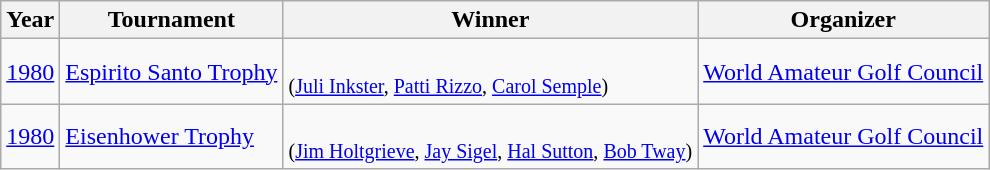<table class="wikitable">
<tr>
<th>Year</th>
<th>Tournament</th>
<th>Winner</th>
<th>Organizer</th>
</tr>
<tr>
<td><a href='#'>1980</a></td>
<td><a href='#'>Espirito Santo Trophy</a></td>
<td><br><small>(<a href='#'>Juli Inkster</a>, <a href='#'>Patti Rizzo</a>, <a href='#'>Carol Semple</a>)</small></td>
<td align=center><a href='#'>World Amateur Golf Council</a></td>
</tr>
<tr>
<td><a href='#'>1980</a></td>
<td><a href='#'>Eisenhower Trophy</a></td>
<td><br><small>(<a href='#'>Jim Holtgrieve</a>, <a href='#'>Jay Sigel</a>, <a href='#'>Hal Sutton</a>, <a href='#'>Bob Tway</a>)</small></td>
<td align=center><a href='#'>World Amateur Golf Council</a></td>
</tr>
</table>
